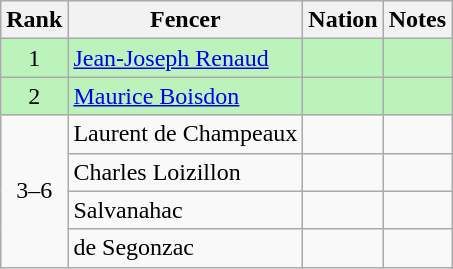<table class="wikitable sortable" style="text-align:center">
<tr>
<th>Rank</th>
<th>Fencer</th>
<th>Nation</th>
<th>Notes</th>
</tr>
<tr bgcolor=bbf3bb>
<td>1</td>
<td align=left><a href='#'>Jean-Joseph Renaud</a></td>
<td align=left></td>
<td></td>
</tr>
<tr bgcolor=bbf3bb>
<td>2</td>
<td align=left><a href='#'>Maurice Boisdon</a></td>
<td align=left></td>
<td></td>
</tr>
<tr>
<td rowspan=4 align=center>3–6</td>
<td align=left>Laurent de Champeaux</td>
<td align=left></td>
<td></td>
</tr>
<tr>
<td align=left>Charles Loizillon</td>
<td align=left></td>
<td></td>
</tr>
<tr>
<td align=left>Salvanahac</td>
<td align=left></td>
<td></td>
</tr>
<tr>
<td align=left>de Segonzac</td>
<td align=left></td>
<td></td>
</tr>
</table>
